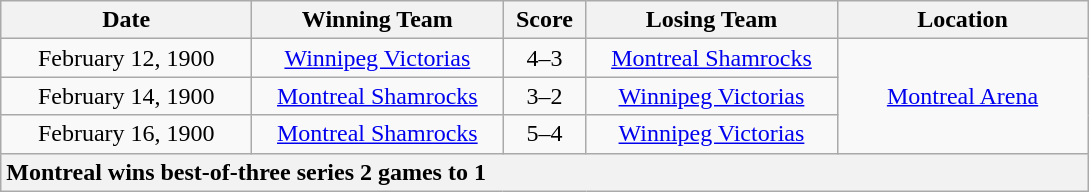<table class="wikitable" style="text-align:center;">
<tr>
<th style="width:10em">Date</th>
<th style="width:10em">Winning Team</th>
<th style="width:3em">Score</th>
<th style="width:10em">Losing Team</th>
<th style="width:10em">Location</th>
</tr>
<tr>
<td>February 12, 1900</td>
<td><a href='#'>Winnipeg Victorias</a></td>
<td>4–3</td>
<td><a href='#'>Montreal Shamrocks</a></td>
<td rowspan="3"><a href='#'>Montreal Arena</a></td>
</tr>
<tr>
<td>February 14, 1900</td>
<td><a href='#'>Montreal Shamrocks</a></td>
<td>3–2</td>
<td><a href='#'>Winnipeg Victorias</a></td>
</tr>
<tr>
<td>February 16, 1900</td>
<td><a href='#'>Montreal Shamrocks</a></td>
<td>5–4</td>
<td><a href='#'>Winnipeg Victorias</a></td>
</tr>
<tr>
<th colspan="5" style="text-align:left;">Montreal wins best-of-three series 2 games to 1</th>
</tr>
</table>
